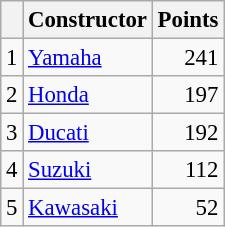<table class="wikitable" style="font-size: 95%;">
<tr>
<th></th>
<th>Constructor</th>
<th>Points</th>
</tr>
<tr>
<td align=center>1</td>
<td> <a href='#'>Yamaha</a></td>
<td align=right>241</td>
</tr>
<tr>
<td align=center>2</td>
<td> <a href='#'>Honda</a></td>
<td align=right>197</td>
</tr>
<tr>
<td align=center>3</td>
<td> <a href='#'>Ducati</a></td>
<td align=right>192</td>
</tr>
<tr>
<td align=center>4</td>
<td> <a href='#'>Suzuki</a></td>
<td align=right>112</td>
</tr>
<tr>
<td align=center>5</td>
<td> <a href='#'>Kawasaki</a></td>
<td align=right>52</td>
</tr>
</table>
